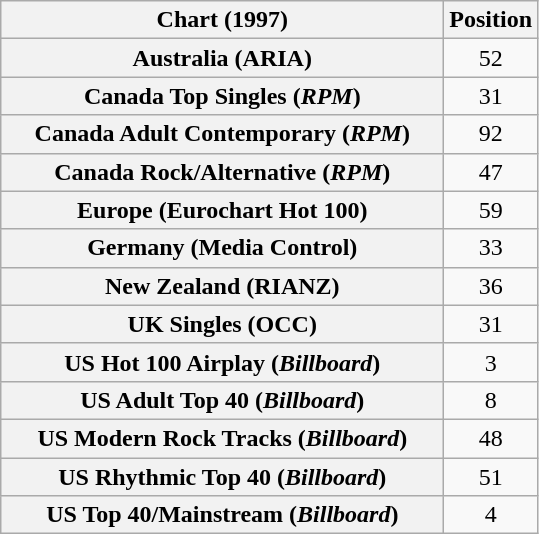<table class="wikitable sortable plainrowheaders" style="text-align:center">
<tr>
<th scope="col" style="width:18em;">Chart (1997)</th>
<th scope="col">Position</th>
</tr>
<tr>
<th scope="row">Australia (ARIA)</th>
<td>52</td>
</tr>
<tr>
<th scope="row">Canada Top Singles (<em>RPM</em>)</th>
<td>31</td>
</tr>
<tr>
<th scope="row">Canada Adult Contemporary (<em>RPM</em>)</th>
<td>92</td>
</tr>
<tr>
<th scope="row">Canada Rock/Alternative (<em>RPM</em>)</th>
<td>47</td>
</tr>
<tr>
<th scope="row">Europe (Eurochart Hot 100)</th>
<td>59</td>
</tr>
<tr>
<th scope="row">Germany (Media Control)</th>
<td>33</td>
</tr>
<tr>
<th scope="row">New Zealand (RIANZ)</th>
<td>36</td>
</tr>
<tr>
<th scope="row">UK Singles (OCC)</th>
<td>31</td>
</tr>
<tr>
<th scope="row">US Hot 100 Airplay (<em>Billboard</em>)</th>
<td>3</td>
</tr>
<tr>
<th scope="row">US Adult Top 40 (<em>Billboard</em>)</th>
<td>8</td>
</tr>
<tr>
<th scope="row">US Modern Rock Tracks (<em>Billboard</em>)</th>
<td>48</td>
</tr>
<tr>
<th scope="row">US Rhythmic Top 40 (<em>Billboard</em>)</th>
<td>51</td>
</tr>
<tr>
<th scope="row">US Top 40/Mainstream (<em>Billboard</em>)</th>
<td>4</td>
</tr>
</table>
